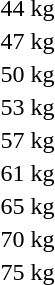<table>
<tr>
<td>44 kg</td>
<td></td>
<td></td>
<td></td>
</tr>
<tr>
<td>47 kg</td>
<td></td>
<td></td>
<td></td>
</tr>
<tr>
<td>50 kg</td>
<td></td>
<td></td>
<td></td>
</tr>
<tr>
<td>53 kg</td>
<td></td>
<td></td>
<td></td>
</tr>
<tr>
<td>57 kg</td>
<td></td>
<td></td>
<td></td>
</tr>
<tr>
<td>61 kg</td>
<td></td>
<td></td>
<td></td>
</tr>
<tr>
<td>65 kg</td>
<td></td>
<td></td>
<td></td>
</tr>
<tr>
<td>70 kg</td>
<td></td>
<td></td>
<td></td>
</tr>
<tr>
<td>75 kg</td>
<td></td>
<td></td>
<td></td>
</tr>
</table>
